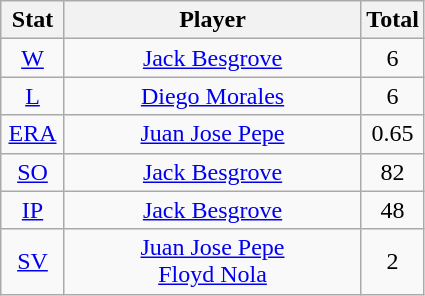<table class="wikitable" style="text-align:center;">
<tr>
<th style="width:15%;">Stat</th>
<th>Player</th>
<th style="width:15%;">Total</th>
</tr>
<tr>
<td><a href='#'>W</a></td>
<td> <a href='#'>Jack Besgrove</a></td>
<td>6</td>
</tr>
<tr>
<td><a href='#'>L</a></td>
<td> <a href='#'>Diego Morales</a></td>
<td>6</td>
</tr>
<tr>
<td><a href='#'>ERA</a></td>
<td> <a href='#'>Juan Jose Pepe</a></td>
<td>0.65</td>
</tr>
<tr>
<td><a href='#'>SO</a></td>
<td> <a href='#'>Jack Besgrove</a></td>
<td>82</td>
</tr>
<tr>
<td><a href='#'>IP</a></td>
<td> <a href='#'>Jack Besgrove</a></td>
<td>48</td>
</tr>
<tr>
<td><a href='#'>SV</a></td>
<td> <a href='#'>Juan Jose Pepe</a><br> <a href='#'>Floyd Nola</a></td>
<td>2</td>
</tr>
</table>
